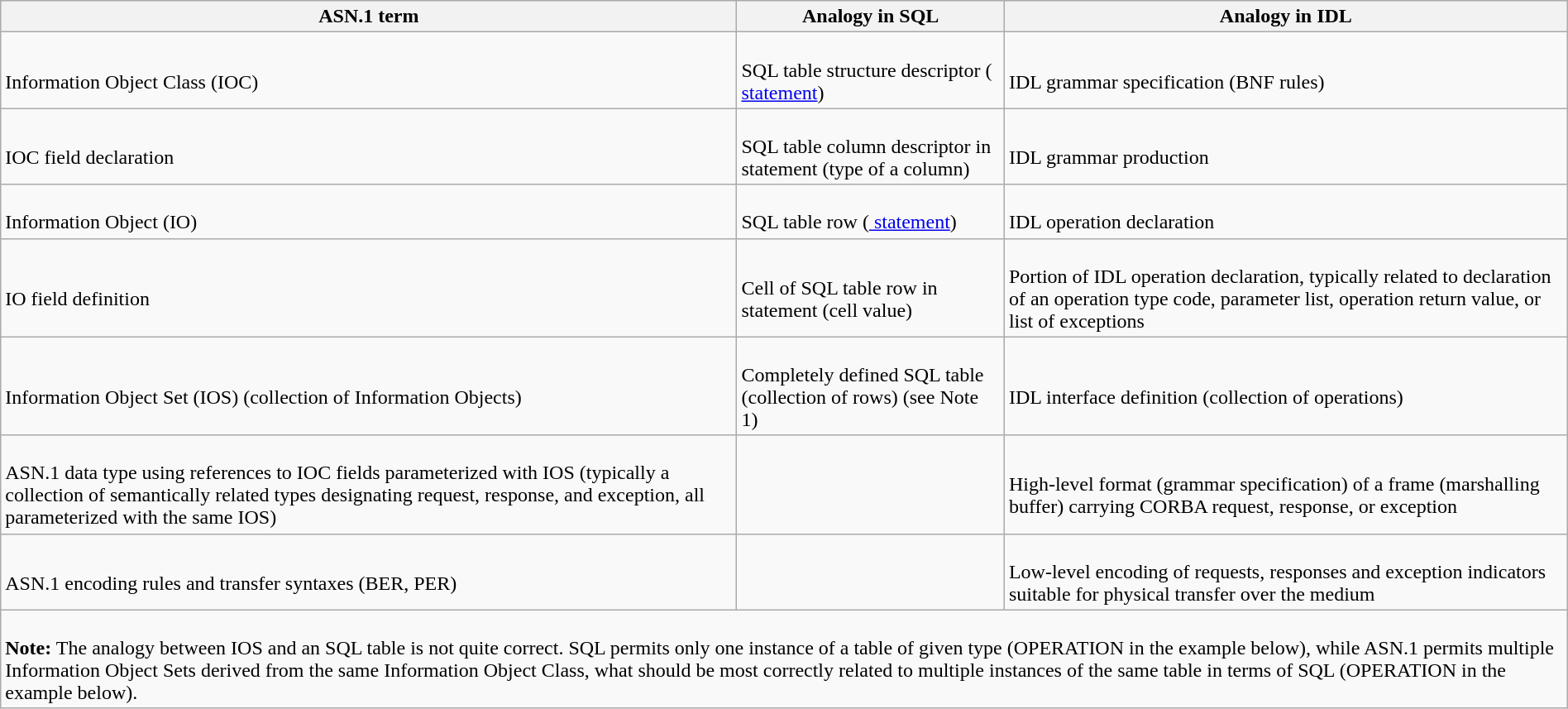<table class="wikitable" width="100%">
<tr>
<th>ASN.1 term</th>
<th>Analogy in SQL</th>
<th>Analogy in IDL</th>
</tr>
<tr>
<td><br>Information Object Class (IOC)</td>
<td><br>SQL table structure descriptor (<a href='#'> statement</a>)</td>
<td><br>IDL grammar specification (BNF rules)</td>
</tr>
<tr>
<td><br>IOC field declaration</td>
<td><br>SQL table column descriptor in  statement (type of a column)</td>
<td><br>IDL grammar production</td>
</tr>
<tr>
<td><br>Information Object (IO)</td>
<td><br>SQL table row (<a href='#'> statement</a>)</td>
<td><br>IDL operation declaration</td>
</tr>
<tr>
<td><br>IO field definition</td>
<td><br>Cell of SQL table row in  statement (cell value)</td>
<td><br>Portion of IDL operation declaration, typically related to declaration of an operation type code, parameter list, operation return value, or list of exceptions</td>
</tr>
<tr>
<td><br>Information Object Set (IOS) (collection of Information Objects)</td>
<td><br>Completely defined SQL table (collection of rows) (see Note 1)</td>
<td><br>IDL interface definition (collection of operations)</td>
</tr>
<tr>
<td><br>ASN.1 data type using references to IOC fields parameterized with IOS (typically a collection of semantically related types designating request, response, and exception, all parameterized with the same IOS)</td>
<td></td>
<td><br>High-level format (grammar specification) of a frame (marshalling buffer) carrying CORBA request, response, or exception</td>
</tr>
<tr>
<td><br>ASN.1 encoding rules and transfer syntaxes (BER, PER)</td>
<td></td>
<td><br>Low-level encoding of requests, responses and exception indicators suitable for physical transfer over the medium</td>
</tr>
<tr>
<td colspan="4"><br><strong>Note:</strong> The analogy between IOS and an SQL table is not quite correct. SQL permits only one instance of a table of given type (OPERATION in the example below), while ASN.1 permits multiple Information Object Sets derived from the same Information Object Class, what should be most correctly related to multiple instances of the same table in terms of SQL (OPERATION in the example below).</td>
</tr>
</table>
